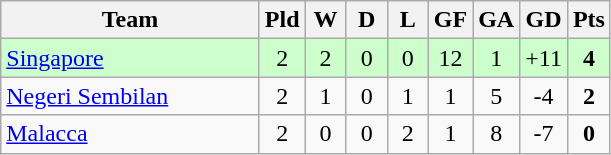<table class="wikitable" style="text-align: center;">
<tr>
<th width=165>Team</th>
<th width=20>Pld</th>
<th width=20>W</th>
<th width=20>D</th>
<th width=20>L</th>
<th width=20>GF</th>
<th width=20>GA</th>
<th width=20>GD</th>
<th width=20>Pts</th>
</tr>
<tr style="background: #ccffcc;">
<td align=left><a href='#'>Singapore</a></td>
<td>2</td>
<td>2</td>
<td>0</td>
<td>0</td>
<td>12</td>
<td>1</td>
<td>+11</td>
<td><strong>4</strong></td>
</tr>
<tr>
<td align=left><a href='#'>Negeri Sembilan</a></td>
<td>2</td>
<td>1</td>
<td>0</td>
<td>1</td>
<td>1</td>
<td>5</td>
<td>-4</td>
<td><strong>2</strong></td>
</tr>
<tr>
<td align=left><a href='#'>Malacca</a></td>
<td>2</td>
<td>0</td>
<td>0</td>
<td>2</td>
<td>1</td>
<td>8</td>
<td>-7</td>
<td><strong>0</strong></td>
</tr>
</table>
